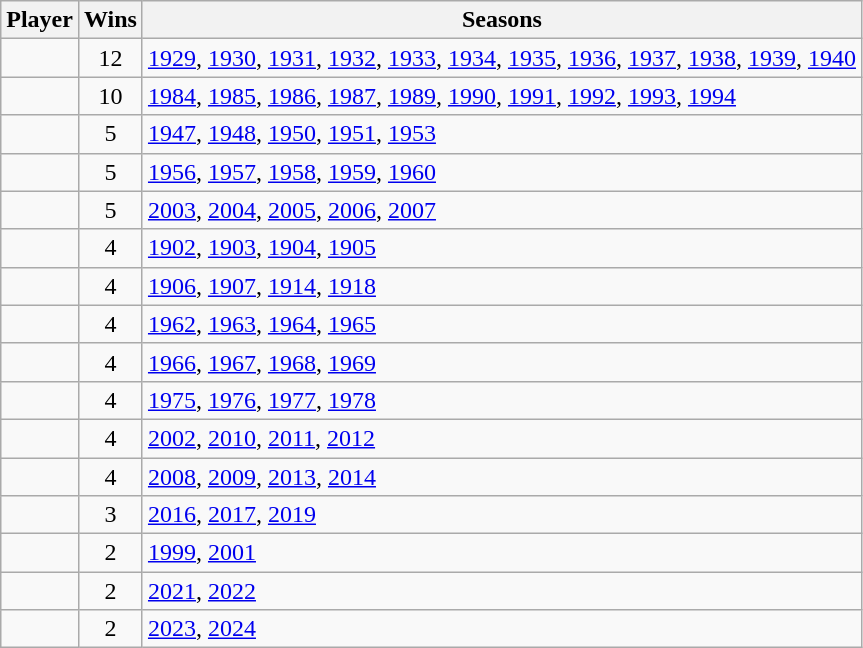<table class="wikitable sortable">
<tr>
<th>Player</th>
<th>Wins</th>
<th class="unsortable">Seasons</th>
</tr>
<tr>
<td></td>
<td style="text-align:center;">12</td>
<td><a href='#'>1929</a>, <a href='#'>1930</a>, <a href='#'>1931</a>, <a href='#'>1932</a>, <a href='#'>1933</a>, <a href='#'>1934</a>, <a href='#'>1935</a>, <a href='#'>1936</a>, <a href='#'>1937</a>, <a href='#'>1938</a>, <a href='#'>1939</a>, <a href='#'>1940</a></td>
</tr>
<tr>
<td></td>
<td style="text-align:center;">10</td>
<td><a href='#'>1984</a>, <a href='#'>1985</a>, <a href='#'>1986</a>, <a href='#'>1987</a>, <a href='#'>1989</a>, <a href='#'>1990</a>, <a href='#'>1991</a>, <a href='#'>1992</a>, <a href='#'>1993</a>, <a href='#'>1994</a></td>
</tr>
<tr>
<td></td>
<td style="text-align:center;">5</td>
<td><a href='#'>1947</a>, <a href='#'>1948</a>, <a href='#'>1950</a>, <a href='#'>1951</a>, <a href='#'>1953</a></td>
</tr>
<tr>
<td></td>
<td style="text-align:center;">5</td>
<td><a href='#'>1956</a>, <a href='#'>1957</a>, <a href='#'>1958</a>, <a href='#'>1959</a>, <a href='#'>1960</a></td>
</tr>
<tr>
<td></td>
<td style="text-align:center;">5</td>
<td><a href='#'>2003</a>, <a href='#'>2004</a>, <a href='#'>2005</a>, <a href='#'>2006</a>, <a href='#'>2007</a></td>
</tr>
<tr>
<td></td>
<td style="text-align:center;">4</td>
<td><a href='#'>1902</a>, <a href='#'>1903</a>, <a href='#'>1904</a>, <a href='#'>1905</a></td>
</tr>
<tr>
<td></td>
<td style="text-align:center;">4</td>
<td><a href='#'>1906</a>, <a href='#'>1907</a>, <a href='#'>1914</a>, <a href='#'>1918</a></td>
</tr>
<tr>
<td></td>
<td style="text-align:center;">4</td>
<td><a href='#'>1962</a>, <a href='#'>1963</a>, <a href='#'>1964</a>, <a href='#'>1965</a></td>
</tr>
<tr>
<td></td>
<td style="text-align:center;">4</td>
<td><a href='#'>1966</a>, <a href='#'>1967</a>, <a href='#'>1968</a>, <a href='#'>1969</a></td>
</tr>
<tr>
<td></td>
<td style="text-align:center;">4</td>
<td><a href='#'>1975</a>, <a href='#'>1976</a>, <a href='#'>1977</a>, <a href='#'>1978</a></td>
</tr>
<tr>
<td></td>
<td style="text-align:center;">4</td>
<td><a href='#'>2002</a>, <a href='#'>2010</a>, <a href='#'>2011</a>, <a href='#'>2012</a></td>
</tr>
<tr>
<td></td>
<td style="text-align:center;">4</td>
<td><a href='#'>2008</a>, <a href='#'>2009</a>, <a href='#'>2013</a>, <a href='#'>2014</a></td>
</tr>
<tr>
<td></td>
<td style="text-align:center;">3</td>
<td><a href='#'>2016</a>, <a href='#'>2017</a>, <a href='#'>2019</a></td>
</tr>
<tr>
<td></td>
<td style="text-align:center;">2</td>
<td><a href='#'>1999</a>, <a href='#'>2001</a></td>
</tr>
<tr>
<td></td>
<td style="text-align:center;">2</td>
<td><a href='#'>2021</a>, <a href='#'>2022</a></td>
</tr>
<tr>
<td></td>
<td style="text-align:center;">2</td>
<td><a href='#'>2023</a>, <a href='#'>2024</a></td>
</tr>
</table>
